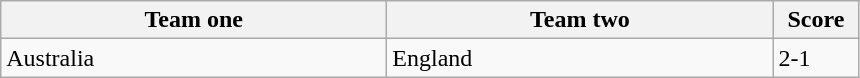<table class="wikitable">
<tr>
<th width=250>Team one</th>
<th width=250>Team two</th>
<th width=50>Score</th>
</tr>
<tr>
<td> Australia</td>
<td> England</td>
<td>2-1</td>
</tr>
</table>
